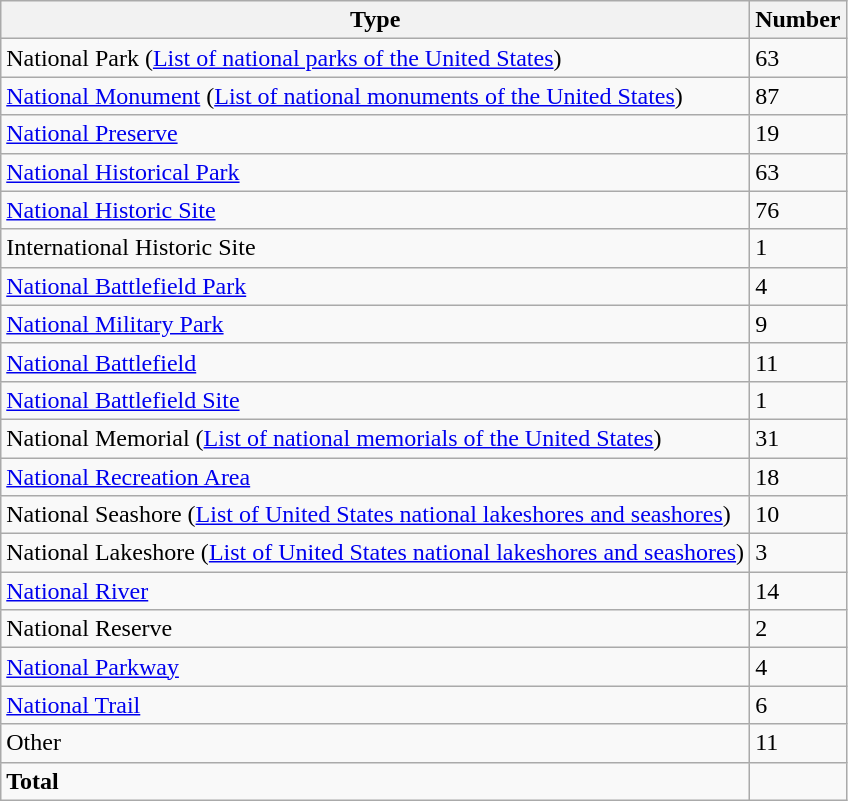<table class="sortable wikitable">
<tr>
<th>Type</th>
<th>Number</th>
</tr>
<tr>
<td>National Park (<a href='#'>List of national parks of the United States</a>)</td>
<td>63</td>
</tr>
<tr>
<td><a href='#'>National Monument</a> (<a href='#'>List of national monuments of the United States</a>)</td>
<td>87</td>
</tr>
<tr>
<td><a href='#'>National Preserve</a></td>
<td>19</td>
</tr>
<tr>
<td><a href='#'>National Historical Park</a></td>
<td>63</td>
</tr>
<tr>
<td><a href='#'>National Historic Site</a></td>
<td>76</td>
</tr>
<tr>
<td>International Historic Site</td>
<td>1</td>
</tr>
<tr>
<td><a href='#'>National Battlefield Park</a></td>
<td>4</td>
</tr>
<tr>
<td><a href='#'>National Military Park</a></td>
<td>9</td>
</tr>
<tr>
<td><a href='#'>National Battlefield</a></td>
<td>11</td>
</tr>
<tr>
<td><a href='#'>National Battlefield Site</a></td>
<td>1</td>
</tr>
<tr>
<td>National Memorial (<a href='#'>List of national memorials of the United States</a>)</td>
<td>31</td>
</tr>
<tr>
<td><a href='#'>National Recreation Area</a></td>
<td>18</td>
</tr>
<tr>
<td>National Seashore (<a href='#'>List of United States national lakeshores and seashores</a>)</td>
<td>10</td>
</tr>
<tr>
<td>National Lakeshore (<a href='#'>List of United States national lakeshores and seashores</a>)</td>
<td>3</td>
</tr>
<tr>
<td><a href='#'>National River</a></td>
<td>14</td>
</tr>
<tr>
<td>National Reserve</td>
<td>2</td>
</tr>
<tr>
<td><a href='#'>National Parkway</a></td>
<td>4</td>
</tr>
<tr>
<td><a href='#'>National Trail</a></td>
<td>6</td>
</tr>
<tr>
<td>Other</td>
<td>11</td>
</tr>
<tr>
<td><strong>Total</strong></td>
<td><strong></strong></td>
</tr>
</table>
